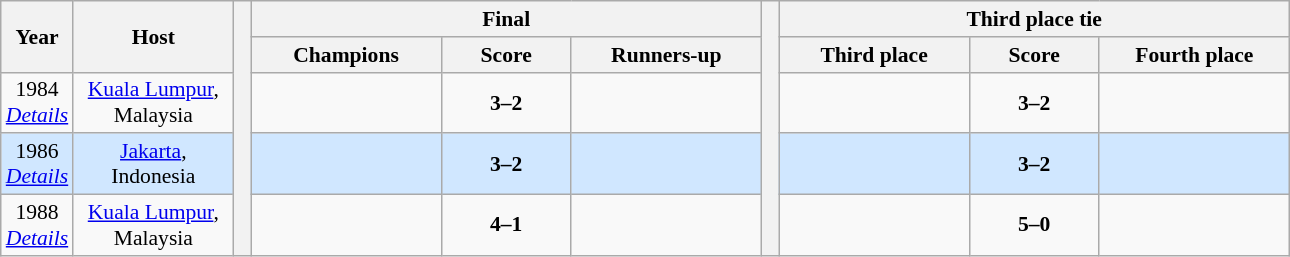<table class=wikitable style="font-size:90%; text-align:center"|->
<tr>
<th rowspan=2 width=40>Year</th>
<th rowspan=2 width=100>Host</th>
<th width=5 rowspan=5></th>
<th colspan=3>Final</th>
<th width=5 rowspan=5></th>
<th colspan=3>Third place tie</th>
</tr>
<tr bgcolor=#EFEFEF>
<th width=120>Champions</th>
<th width=80>Score</th>
<th width=120>Runners-up</th>
<th width=120>Third place</th>
<th width=80>Score</th>
<th width=120>Fourth place</th>
</tr>
<tr>
<td>1984<br><em><a href='#'>Details</a></em></td>
<td><a href='#'>Kuala Lumpur</a>, Malaysia</td>
<td><strong></strong></td>
<td><strong>3–2</strong></td>
<td></td>
<td></td>
<td><strong>3–2</strong></td>
<td></td>
</tr>
<tr bgcolor=#D0E7FF>
<td>1986<br><em><a href='#'>Details</a></em></td>
<td><a href='#'>Jakarta</a>, Indonesia</td>
<td><strong></strong></td>
<td><strong>3–2</strong></td>
<td></td>
<td></td>
<td><strong>3–2</strong></td>
<td></td>
</tr>
<tr>
<td>1988<br><em><a href='#'>Details</a></em></td>
<td><a href='#'>Kuala Lumpur</a>, Malaysia</td>
<td><strong></strong></td>
<td><strong>4–1</strong></td>
<td></td>
<td></td>
<td><strong>5–0</strong></td>
<td></td>
</tr>
</table>
